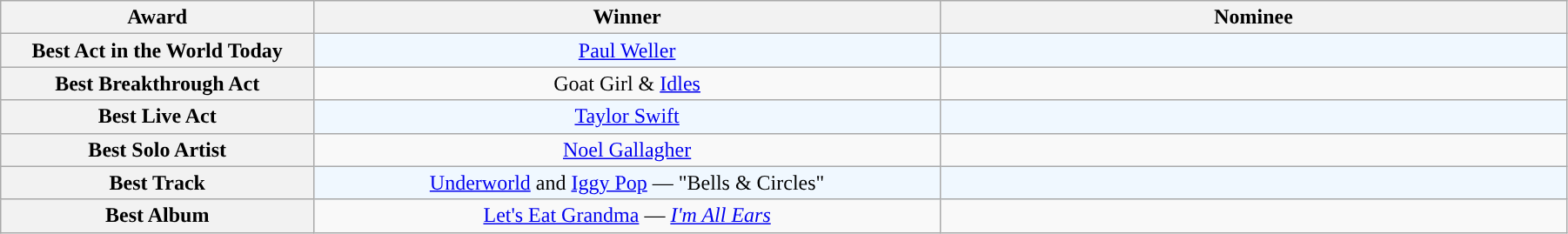<table class="wikitable" rowspan=2 style="text-align: center; width:95%;">
<tr>
<th scope="col" style="width:10%;">Award</th>
<th scope="col" style="width:20%;">Winner</th>
<th scope="col" style="width:20%;">Nominee</th>
</tr>
<tr>
<th scope="row" style="text-align:center">Best Act in the World Today</th>
<td style="background:#F0F8FF"><a href='#'>Paul Weller</a></td>
<td style="background:#F0F8FF; font-size: 85%;"></td>
</tr>
<tr>
<th scope="row" style="text-align:center">Best Breakthrough Act</th>
<td>Goat Girl & <a href='#'>Idles</a></td>
<td style="font-size: 85%;"></td>
</tr>
<tr>
<th scope="row" style="text-align:center">Best Live Act</th>
<td style="background:#F0F8FF"><a href='#'>Taylor Swift</a></td>
<td style="background:#F0F8FF; font-size: 85%;"></td>
</tr>
<tr>
<th scope="row" style="text-align:center">Best Solo Artist</th>
<td><a href='#'>Noel Gallagher</a></td>
<td style="font-size: 85%;"><br></td>
</tr>
<tr>
<th scope="row" style="text-align:center">Best Track</th>
<td style="background:#F0F8FF;"><a href='#'>Underworld</a> and <a href='#'>Iggy Pop</a> — "Bells & Circles"</td>
<td style="background:#F0F8FF; font-size: 85%;"></td>
</tr>
<tr>
<th scope="row" style="text-align:center">Best Album</th>
<td><a href='#'>Let's Eat Grandma</a> — <em><a href='#'>I'm All Ears</a></em></td>
<td style="font-size: 85%;"></td>
</tr>
</table>
